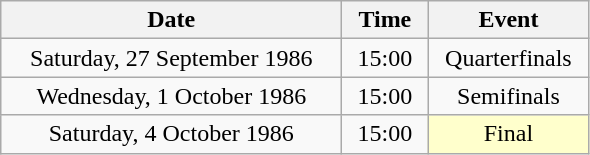<table class = "wikitable" style="text-align:center;">
<tr>
<th width=220>Date</th>
<th width=50>Time</th>
<th width=100>Event</th>
</tr>
<tr>
<td>Saturday, 27 September 1986</td>
<td>15:00</td>
<td>Quarterfinals</td>
</tr>
<tr>
<td>Wednesday, 1 October 1986</td>
<td>15:00</td>
<td>Semifinals</td>
</tr>
<tr>
<td>Saturday, 4 October 1986</td>
<td>15:00</td>
<td bgcolor=ffffcc>Final</td>
</tr>
</table>
